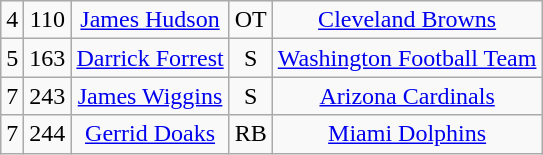<table class="wikitable" style="text-align:center">
<tr>
<td>4</td>
<td>110</td>
<td><a href='#'>James Hudson</a></td>
<td>OT</td>
<td><a href='#'>Cleveland Browns</a></td>
</tr>
<tr>
<td>5</td>
<td>163</td>
<td><a href='#'>Darrick Forrest</a></td>
<td>S</td>
<td><a href='#'>Washington Football Team</a></td>
</tr>
<tr>
<td>7</td>
<td>243</td>
<td><a href='#'>James Wiggins</a></td>
<td>S</td>
<td><a href='#'>Arizona Cardinals</a></td>
</tr>
<tr>
<td>7</td>
<td>244</td>
<td><a href='#'>Gerrid Doaks</a></td>
<td>RB</td>
<td><a href='#'>Miami Dolphins</a></td>
</tr>
</table>
